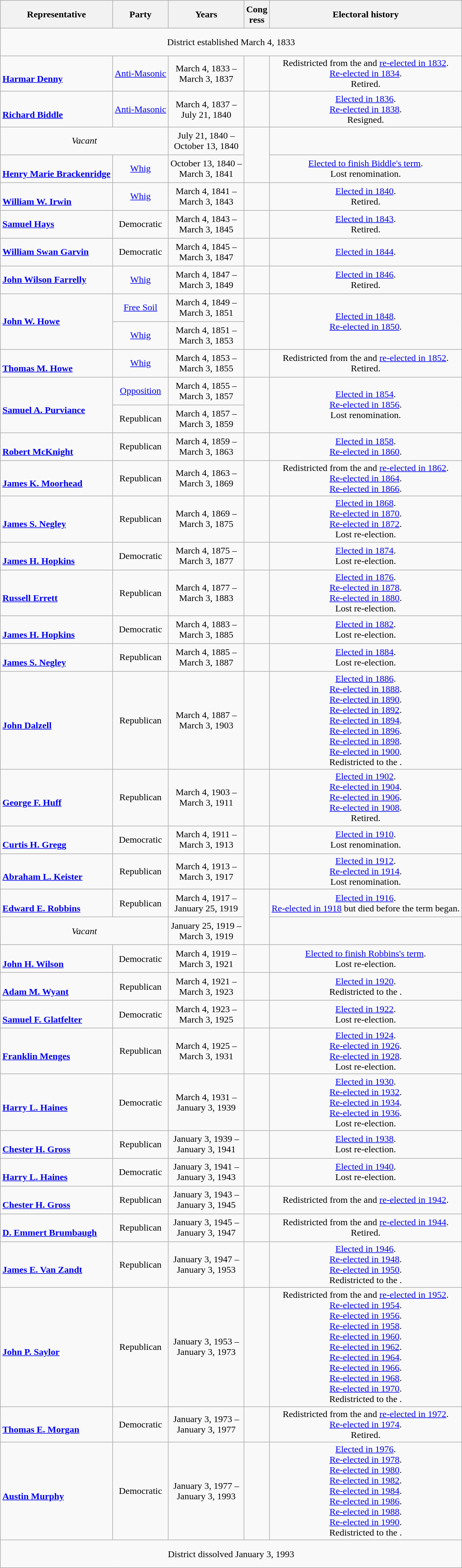<table class=wikitable style="text-align:center">
<tr style="height:3em">
<th>Representative</th>
<th>Party</th>
<th>Years</th>
<th>Cong<br>ress</th>
<th>Electoral history</th>
</tr>
<tr style="height:3em">
<td colspan=5>District established March 4, 1833</td>
</tr>
<tr style="height:3em">
<td align=left><br><strong><a href='#'>Harmar Denny</a></strong><br></td>
<td><a href='#'>Anti-Masonic</a></td>
<td nowrap>March 4, 1833 –<br>March 3, 1837</td>
<td></td>
<td>Redistricted from the  and <a href='#'>re-elected in 1832</a>.<br><a href='#'>Re-elected in 1834</a>.<br>Retired.</td>
</tr>
<tr style="height:3em">
<td align=left><br><strong><a href='#'>Richard Biddle</a></strong><br></td>
<td><a href='#'>Anti-Masonic</a></td>
<td nowrap>March 4, 1837 –<br>July 21, 1840</td>
<td></td>
<td><a href='#'>Elected in 1836</a>.<br><a href='#'>Re-elected in 1838</a>.<br>Resigned.</td>
</tr>
<tr style="height:3em">
<td colspan=2><em>Vacant</em></td>
<td nowrap>July 21, 1840 –<br>October 13, 1840</td>
<td rowspan=2></td>
<td></td>
</tr>
<tr style="height:3em">
<td align=left><br><strong><a href='#'>Henry Marie Brackenridge</a></strong><br></td>
<td><a href='#'>Whig</a></td>
<td nowrap>October 13, 1840 –<br>March 3, 1841</td>
<td><a href='#'>Elected to finish Biddle's term</a>.<br>Lost renomination.</td>
</tr>
<tr style="height:3em">
<td align=left><br><strong><a href='#'>William W. Irwin</a></strong><br></td>
<td><a href='#'>Whig</a></td>
<td nowrap>March 4, 1841 –<br>March 3, 1843</td>
<td></td>
<td><a href='#'>Elected in 1840</a>.<br>Retired.</td>
</tr>
<tr style="height:3em">
<td align=left><strong><a href='#'>Samuel Hays</a></strong><br></td>
<td>Democratic</td>
<td nowrap>March 4, 1843 –<br>March 3, 1845</td>
<td></td>
<td><a href='#'>Elected in 1843</a>.<br>Retired.</td>
</tr>
<tr style="height:3em">
<td align=left><strong><a href='#'>William Swan Garvin</a></strong><br></td>
<td>Democratic</td>
<td nowrap>March 4, 1845 –<br>March 3, 1847</td>
<td></td>
<td><a href='#'>Elected in 1844</a>.<br></td>
</tr>
<tr style="height:3em">
<td align=left><strong><a href='#'>John Wilson Farrelly</a></strong><br></td>
<td><a href='#'>Whig</a></td>
<td nowrap>March 4, 1847 –<br>March 3, 1849</td>
<td></td>
<td><a href='#'>Elected in 1846</a>.<br>Retired.</td>
</tr>
<tr style="height:3em">
<td rowspan=2 align=left><strong><a href='#'>John W. Howe</a></strong><br></td>
<td><a href='#'>Free Soil</a></td>
<td nowrap>March 4, 1849 –<br>March 3, 1851</td>
<td rowspan=2></td>
<td rowspan=2><a href='#'>Elected in 1848</a>.<br><a href='#'>Re-elected in 1850</a>.<br></td>
</tr>
<tr style="height:3em">
<td><a href='#'>Whig</a></td>
<td nowrap>March 4, 1851 –<br>March 3, 1853</td>
</tr>
<tr style="height:3em">
<td align=left><br><strong><a href='#'>Thomas M. Howe</a></strong><br></td>
<td><a href='#'>Whig</a></td>
<td nowrap>March 4, 1853 –<br>March 3, 1855</td>
<td></td>
<td>Redistricted from the  and <a href='#'>re-elected in 1852</a>.<br> Retired.</td>
</tr>
<tr style="height:3em">
<td rowspan=2 align=left><br><strong><a href='#'>Samuel A. Purviance</a></strong><br></td>
<td><a href='#'>Opposition</a></td>
<td nowrap>March 4, 1855 –<br>March 3, 1857</td>
<td rowspan=2></td>
<td rowspan=2><a href='#'>Elected in 1854</a>.<br><a href='#'>Re-elected in 1856</a>.<br>Lost renomination.</td>
</tr>
<tr style="height:3em">
<td>Republican</td>
<td nowrap>March 4, 1857 –<br>March 3, 1859</td>
</tr>
<tr style="height:3em">
<td align=left><br><strong><a href='#'>Robert McKnight</a></strong><br></td>
<td>Republican</td>
<td nowrap>March 4, 1859 –<br>March 3, 1863</td>
<td></td>
<td><a href='#'>Elected in 1858</a>.<br><a href='#'>Re-elected in 1860</a>.<br></td>
</tr>
<tr style="height:3em">
<td align=left><br><strong><a href='#'>James K. Moorhead</a></strong><br></td>
<td>Republican</td>
<td nowrap>March 4, 1863 –<br>March 3, 1869</td>
<td></td>
<td>Redistricted from the  and <a href='#'>re-elected in 1862</a>.<br><a href='#'>Re-elected in 1864</a>.<br><a href='#'>Re-elected in 1866</a>.<br></td>
</tr>
<tr style="height:3em">
<td align=left><br><strong><a href='#'>James S. Negley</a></strong><br></td>
<td>Republican</td>
<td nowrap>March 4, 1869 –<br>March 3, 1875</td>
<td></td>
<td><a href='#'>Elected in 1868</a>.<br><a href='#'>Re-elected in 1870</a>.<br><a href='#'>Re-elected in 1872</a>.<br>Lost re-election.</td>
</tr>
<tr style="height:3em">
<td align=left><br><strong><a href='#'>James H. Hopkins</a></strong><br></td>
<td>Democratic</td>
<td nowrap>March 4, 1875 –<br>March 3, 1877</td>
<td></td>
<td><a href='#'>Elected in 1874</a>.<br>Lost re-election.</td>
</tr>
<tr style="height:3em">
<td align=left><br><strong><a href='#'>Russell Errett</a></strong><br></td>
<td>Republican</td>
<td nowrap>March 4, 1877 –<br>March 3, 1883</td>
<td></td>
<td><a href='#'>Elected in 1876</a>.<br><a href='#'>Re-elected in 1878</a>.<br><a href='#'>Re-elected in 1880</a>.<br>Lost re-election.</td>
</tr>
<tr style="height:3em">
<td align=left><br><strong><a href='#'>James H. Hopkins</a></strong><br></td>
<td>Democratic</td>
<td nowrap>March 4, 1883 –<br>March 3, 1885</td>
<td></td>
<td><a href='#'>Elected in 1882</a>.<br>Lost re-election.</td>
</tr>
<tr style="height:3em">
<td align=left><br><strong><a href='#'>James S. Negley</a></strong><br></td>
<td>Republican</td>
<td nowrap>March 4, 1885 –<br>March 3, 1887</td>
<td></td>
<td><a href='#'>Elected in 1884</a>.<br>Lost re-election.</td>
</tr>
<tr style="height:3em">
<td align=left><br><strong><a href='#'>John Dalzell</a></strong><br></td>
<td>Republican</td>
<td nowrap>March 4, 1887 –<br>March 3, 1903</td>
<td></td>
<td><a href='#'>Elected in 1886</a>.<br><a href='#'>Re-elected in 1888</a>.<br><a href='#'>Re-elected in 1890</a>.<br><a href='#'>Re-elected in 1892</a>.<br><a href='#'>Re-elected in 1894</a>.<br><a href='#'>Re-elected in 1896</a>.<br><a href='#'>Re-elected in 1898</a>.<br><a href='#'>Re-elected in 1900</a>.<br>Redistricted to the .</td>
</tr>
<tr style="height:3em">
<td align=left><br><strong><a href='#'>George F. Huff</a></strong><br></td>
<td>Republican</td>
<td nowrap>March 4, 1903 –<br>March 3, 1911</td>
<td></td>
<td><a href='#'>Elected in 1902</a>.<br><a href='#'>Re-elected in 1904</a>.<br><a href='#'>Re-elected in 1906</a>.<br><a href='#'>Re-elected in 1908</a>.<br>Retired.</td>
</tr>
<tr style="height:3em">
<td align=left><br><strong><a href='#'>Curtis H. Gregg</a></strong><br></td>
<td>Democratic</td>
<td nowrap>March 4, 1911 –<br>March 3, 1913</td>
<td></td>
<td><a href='#'>Elected in 1910</a>.<br>Lost renomination.</td>
</tr>
<tr style="height:3em">
<td align=left><br><strong><a href='#'>Abraham L. Keister</a></strong><br></td>
<td>Republican</td>
<td nowrap>March 4, 1913 –<br>March 3, 1917</td>
<td></td>
<td><a href='#'>Elected in 1912</a>.<br><a href='#'>Re-elected in 1914</a>.<br>Lost renomination.</td>
</tr>
<tr style="height:3em">
<td align=left><br><strong><a href='#'>Edward E. Robbins</a></strong><br></td>
<td>Republican</td>
<td nowrap>March 4, 1917 –<br>January 25, 1919</td>
<td rowspan=2></td>
<td><a href='#'>Elected in 1916</a>.<br><a href='#'>Re-elected in 1918</a> but died before the term began.</td>
</tr>
<tr style="height:3em">
<td colspan=2><em>Vacant</em></td>
<td nowrap>January 25, 1919 –<br>March 3, 1919</td>
<td></td>
</tr>
<tr style="height:3em">
<td align=left><br><strong><a href='#'>John H. Wilson</a></strong><br></td>
<td>Democratic</td>
<td nowrap>March 4, 1919 –<br>March 3, 1921</td>
<td></td>
<td><a href='#'>Elected to finish Robbins's term</a>.<br>Lost re-election.</td>
</tr>
<tr style="height:3em">
<td align=left><br><strong><a href='#'>Adam M. Wyant</a></strong><br></td>
<td>Republican</td>
<td nowrap>March 4, 1921 –<br>March 3, 1923</td>
<td></td>
<td><a href='#'>Elected in 1920</a>.<br>Redistricted to the .</td>
</tr>
<tr style="height:3em">
<td align=left><br><strong><a href='#'>Samuel F. Glatfelter</a></strong><br></td>
<td>Democratic</td>
<td nowrap>March 4, 1923 –<br>March 3, 1925</td>
<td></td>
<td><a href='#'>Elected in 1922</a>.<br>Lost re-election.</td>
</tr>
<tr style="height:3em">
<td align=left><br><strong><a href='#'>Franklin Menges</a></strong><br></td>
<td>Republican</td>
<td nowrap>March 4, 1925 –<br>March 3, 1931</td>
<td></td>
<td><a href='#'>Elected in 1924</a>.<br><a href='#'>Re-elected in 1926</a>.<br><a href='#'>Re-elected in 1928</a>.<br>Lost re-election.</td>
</tr>
<tr style="height:3em">
<td align=left><br><strong><a href='#'>Harry L. Haines</a></strong><br></td>
<td>Democratic</td>
<td nowrap>March 4, 1931 –<br>January 3, 1939</td>
<td></td>
<td><a href='#'>Elected in 1930</a>.<br><a href='#'>Re-elected in 1932</a>.<br><a href='#'>Re-elected in 1934</a>.<br><a href='#'>Re-elected in 1936</a>.<br>Lost re-election.</td>
</tr>
<tr style="height:3em">
<td align=left><br><strong><a href='#'>Chester H. Gross</a></strong><br></td>
<td>Republican</td>
<td nowrap>January 3, 1939 –<br>January 3, 1941</td>
<td></td>
<td><a href='#'>Elected in 1938</a>.<br>Lost re-election.</td>
</tr>
<tr style="height:3em">
<td align=left><br><strong><a href='#'>Harry L. Haines</a></strong><br></td>
<td>Democratic</td>
<td nowrap>January 3, 1941 –<br>January 3, 1943</td>
<td></td>
<td><a href='#'>Elected in 1940</a>.<br>Lost re-election.</td>
</tr>
<tr style="height:3em">
<td align=left><br><strong><a href='#'>Chester H. Gross</a></strong><br></td>
<td>Republican</td>
<td nowrap>January 3, 1943 –<br>January 3, 1945</td>
<td></td>
<td>Redistricted from the  and <a href='#'>re-elected in 1942</a>.<br></td>
</tr>
<tr style="height:3em">
<td align=left><br><strong><a href='#'>D. Emmert Brumbaugh</a></strong><br></td>
<td>Republican</td>
<td nowrap>January 3, 1945 –<br>January 3, 1947</td>
<td></td>
<td>Redistricted from the  and <a href='#'>re-elected in 1944</a>.<br>Retired.</td>
</tr>
<tr style="height:3em">
<td align=left><br><strong><a href='#'>James E. Van Zandt</a></strong><br></td>
<td>Republican</td>
<td nowrap>January 3, 1947 –<br>January 3, 1953</td>
<td></td>
<td><a href='#'>Elected in 1946</a>.<br><a href='#'>Re-elected in 1948</a>.<br><a href='#'>Re-elected in 1950</a>.<br>Redistricted to the .</td>
</tr>
<tr style="height:3em">
<td align=left><br><strong><a href='#'>John P. Saylor</a></strong><br></td>
<td>Republican</td>
<td nowrap>January 3, 1953 –<br>January 3, 1973</td>
<td></td>
<td>Redistricted from the  and <a href='#'>re-elected in 1952</a>.<br><a href='#'>Re-elected in 1954</a>.<br><a href='#'>Re-elected in 1956</a>.<br><a href='#'>Re-elected in 1958</a>.<br><a href='#'>Re-elected in 1960</a>.<br><a href='#'>Re-elected in 1962</a>.<br><a href='#'>Re-elected in 1964</a>.<br><a href='#'>Re-elected in 1966</a>.<br><a href='#'>Re-elected in 1968</a>.<br><a href='#'>Re-elected in 1970</a>.<br>Redistricted to the .</td>
</tr>
<tr style="height:3em">
<td align=left><br><strong><a href='#'>Thomas E. Morgan</a></strong><br></td>
<td>Democratic</td>
<td nowrap>January 3, 1973 –<br>January 3, 1977</td>
<td></td>
<td>Redistricted from the  and <a href='#'>re-elected in 1972</a>.<br><a href='#'>Re-elected in 1974</a>.<br>Retired.</td>
</tr>
<tr style="height:3em">
<td align=left><br><strong><a href='#'>Austin Murphy</a></strong><br></td>
<td>Democratic</td>
<td nowrap>January 3, 1977 –<br>January 3, 1993</td>
<td></td>
<td><a href='#'>Elected in 1976</a>.<br><a href='#'>Re-elected in 1978</a>.<br><a href='#'>Re-elected in 1980</a>.<br><a href='#'>Re-elected in 1982</a>.<br><a href='#'>Re-elected in 1984</a>.<br><a href='#'>Re-elected in 1986</a>.<br><a href='#'>Re-elected in 1988</a>.<br><a href='#'>Re-elected in 1990</a>.<br>Redistricted to the .</td>
</tr>
<tr style="height:3em">
<td colspan=5>District dissolved January 3, 1993</td>
</tr>
</table>
